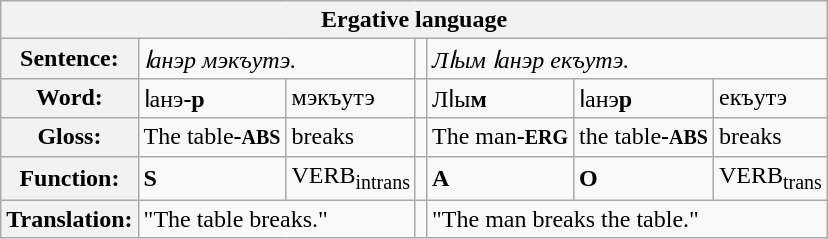<table class="wikitable">
<tr>
<th colspan="7" align="center">Ergative language</th>
</tr>
<tr>
<th>Sentence:</th>
<td colspan="2"><em>ӏанэр мэкъутэ.</em></td>
<td></td>
<td colspan="3"><em>Лӏым ӏанэр екъутэ.</em></td>
</tr>
<tr>
<th>Word:</th>
<td>ӏанэ<span><strong>-р</strong></span></td>
<td>мэкъутэ</td>
<td></td>
<td>Лӏы<span><strong>м</strong></span></td>
<td>ӏанэ<span><strong>р</strong></span></td>
<td>екъутэ</td>
</tr>
<tr>
<th>Gloss:</th>
<td>The table<span><strong>-<small>ABS</small></strong></span></td>
<td>breaks</td>
<td></td>
<td>The man<span><strong>-<small>ERG</small></strong></span></td>
<td>the table<span><strong>-<small>ABS</small></strong></span></td>
<td>breaks</td>
</tr>
<tr>
<th>Function:</th>
<td><span><strong>S</strong></span></td>
<td>VERB<sub>intrans</sub></td>
<td></td>
<td><span><strong>A</strong></span></td>
<td><span><strong>O</strong></span></td>
<td>VERB<sub>trans</sub></td>
</tr>
<tr>
<th>Translation:</th>
<td colspan="2">"The table breaks."</td>
<td></td>
<td colspan="3">"The man breaks the table."</td>
</tr>
</table>
